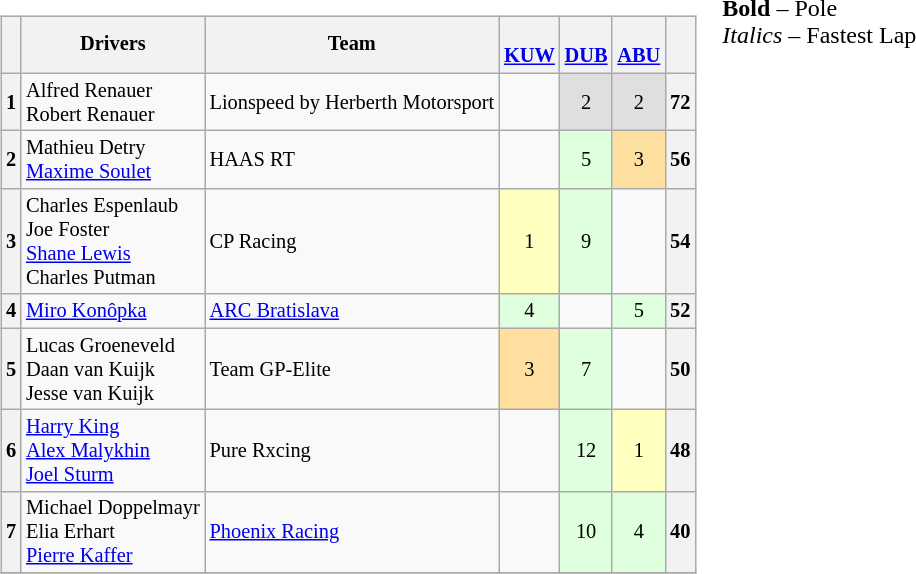<table>
<tr>
<td valign="top"><br><table align=left| class="wikitable" style="font-size: 85%; text-align: center;">
<tr valign="top">
<th valign=middle></th>
<th valign=middle>Drivers</th>
<th valign=middle>Team</th>
<th><br><a href='#'>KUW</a></th>
<th><br><a href='#'>DUB</a></th>
<th><br><a href='#'>ABU</a></th>
<th valign=middle>  </th>
</tr>
<tr>
<th>1</th>
<td align=left> Alfred Renauer<br> Robert Renauer</td>
<td align=left> Lionspeed by Herberth Motorsport</td>
<td></td>
<td style="background:#dfdfdf;">2</td>
<td style="background:#dfdfdf;">2</td>
<th>72</th>
</tr>
<tr>
<th>2</th>
<td align=left> Mathieu Detry<br> <a href='#'>Maxime Soulet</a></td>
<td align=left> HAAS RT</td>
<td></td>
<td style="background:#dfffdf;">5</td>
<td style="background:#ffdf9f;">3</td>
<th>56</th>
</tr>
<tr>
<th>3</th>
<td align=left> Charles Espenlaub<br> Joe Foster<br> <a href='#'>Shane Lewis</a><br> Charles Putman</td>
<td align=left> CP Racing</td>
<td style="background:#ffffbf;">1</td>
<td style="background:#dfffdf;">9</td>
<td></td>
<th>54</th>
</tr>
<tr>
<th>4</th>
<td align=left> <a href='#'>Miro Konôpka</a></td>
<td align=left> <a href='#'>ARC Bratislava</a></td>
<td style="background:#dfffdf;">4</td>
<td></td>
<td style="background:#dfffdf;">5</td>
<th>52</th>
</tr>
<tr>
<th>5</th>
<td align=left> Lucas Groeneveld<br> Daan van Kuijk<br> Jesse van Kuijk</td>
<td align=left> Team GP-Elite</td>
<td style="background:#ffdf9f;">3</td>
<td style="background:#dfffdf;">7</td>
<td></td>
<th>50</th>
</tr>
<tr>
<th>6</th>
<td align=left> <a href='#'>Harry King</a><br><a href='#'>Alex Malykhin</a><br> <a href='#'>Joel Sturm</a></td>
<td align=left> Pure Rxcing</td>
<td></td>
<td style="background:#dfffdf;">12</td>
<td style="background:#ffffbf;">1</td>
<th>48</th>
</tr>
<tr>
<th>7</th>
<td align=left> Michael Doppelmayr<br> Elia Erhart<br> <a href='#'>Pierre Kaffer</a></td>
<td align=left> <a href='#'>Phoenix Racing</a></td>
<td></td>
<td style="background:#dfffdf;">10</td>
<td style="background:#dfffdf;">4</td>
<th>40</th>
</tr>
<tr>
</tr>
</table>
</td>
<td valign="top"><br>
<span><strong>Bold</strong> – Pole<br>
<em>Italics</em> – Fastest Lap</span></td>
</tr>
</table>
